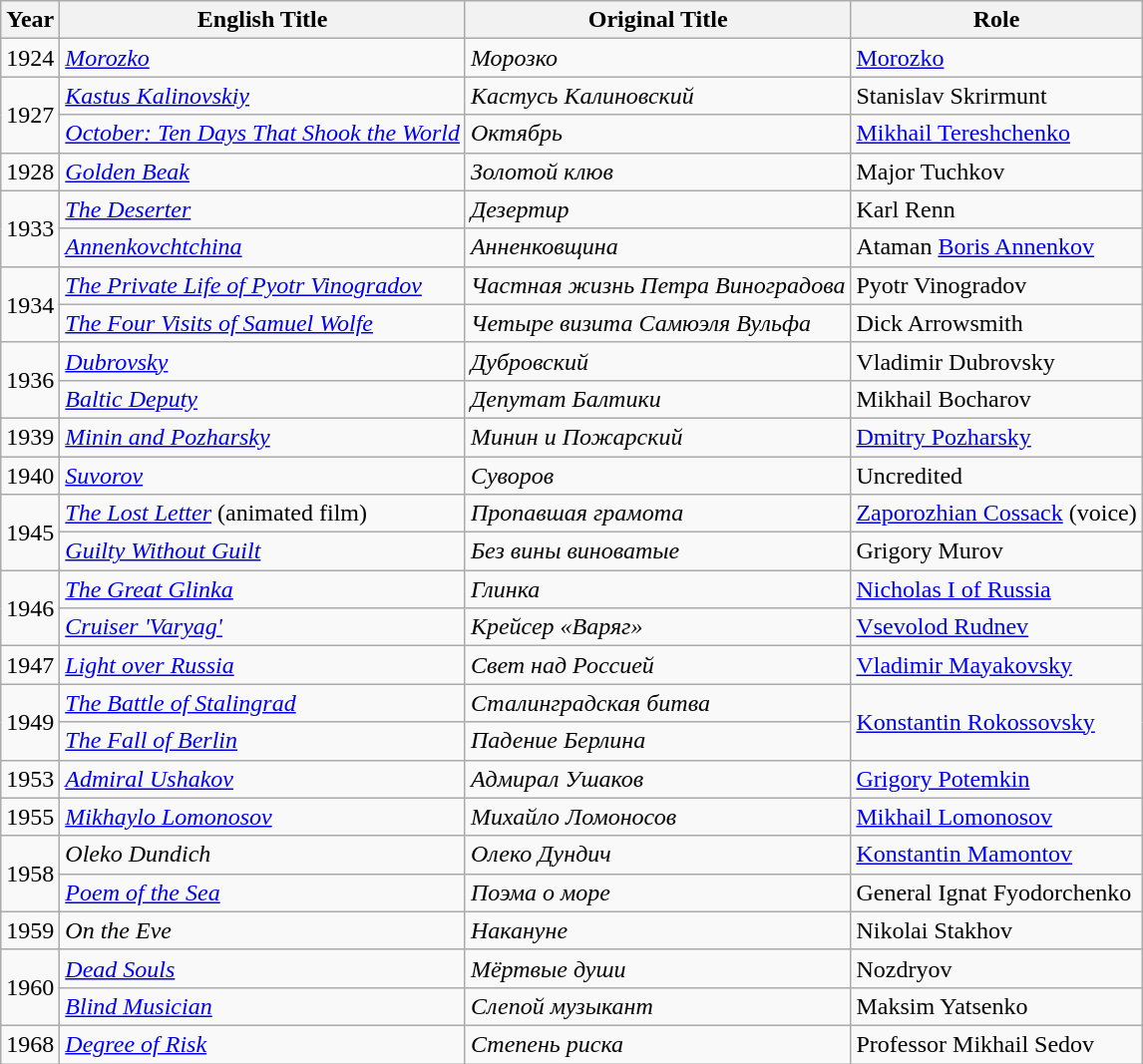<table class="wikitable">
<tr>
<th>Year</th>
<th>English Title</th>
<th>Original Title</th>
<th>Role</th>
</tr>
<tr>
<td>1924</td>
<td><em><a href='#'>Morozko</a></em></td>
<td><em>Морозко</em></td>
<td><a href='#'>Morozko</a></td>
</tr>
<tr>
<td rowspan="2">1927</td>
<td><em><a href='#'>Kastus Kalinovskiy</a></em></td>
<td><em>Кастусь Калиновский</em></td>
<td>Stanislav Skrirmunt</td>
</tr>
<tr>
<td><em><a href='#'>October: Ten Days That Shook the World</a></em></td>
<td><em>Октябрь</em></td>
<td><a href='#'>Mikhail Tereshchenko</a></td>
</tr>
<tr>
<td>1928</td>
<td><em><a href='#'>Golden Beak</a></em></td>
<td><em>Золотой клюв</em></td>
<td>Major Tuchkov</td>
</tr>
<tr>
<td rowspan="2">1933</td>
<td><em><a href='#'>The Deserter</a></em></td>
<td><em>Дезертир</em></td>
<td>Karl Renn</td>
</tr>
<tr>
<td><em><a href='#'>Annenkovchtchina</a></em></td>
<td><em>Анненковщина</em></td>
<td>Ataman <a href='#'>Boris Annenkov</a></td>
</tr>
<tr>
<td rowspan="2">1934</td>
<td><em><a href='#'>The Private Life of Pyotr Vinogradov</a></em></td>
<td><em>Частная жизнь Петра Виноградова</em></td>
<td>Pyotr Vinogradov</td>
</tr>
<tr>
<td><em><a href='#'>The Four Visits of Samuel Wolfe</a></em></td>
<td><em>Четыре визита Самюэля Вульфа</em></td>
<td>Dick Arrowsmith</td>
</tr>
<tr>
<td rowspan="2">1936</td>
<td><em><a href='#'>Dubrovsky</a></em></td>
<td><em>Дубровский</em></td>
<td>Vladimir Dubrovsky</td>
</tr>
<tr>
<td><em><a href='#'>Baltic Deputy</a></em></td>
<td><em>Депутат Балтики</em></td>
<td>Mikhail Bocharov</td>
</tr>
<tr>
<td>1939</td>
<td><em><a href='#'>Minin and Pozharsky</a></em></td>
<td><em>Минин и Пожарский</em></td>
<td><a href='#'>Dmitry Pozharsky</a></td>
</tr>
<tr>
<td>1940</td>
<td><em><a href='#'>Suvorov</a></em></td>
<td><em>Суворов</em></td>
<td>Uncredited</td>
</tr>
<tr>
<td rowspan="2">1945</td>
<td><em><a href='#'>The Lost Letter</a></em> (animated film)</td>
<td><em>Пропавшая грамота</em></td>
<td><a href='#'>Zaporozhian Cossack</a> (voice)</td>
</tr>
<tr>
<td><em><a href='#'>Guilty Without Guilt</a></em></td>
<td><em>Без вины виноватые</em></td>
<td>Grigory Murov</td>
</tr>
<tr>
<td rowspan="2">1946</td>
<td><em><a href='#'>The Great Glinka</a></em></td>
<td><em>Глинка</em></td>
<td><a href='#'>Nicholas I of Russia</a></td>
</tr>
<tr>
<td><em><a href='#'>Cruiser 'Varyag'</a></em></td>
<td><em>Крейсер «Варяг»</em></td>
<td><a href='#'>Vsevolod Rudnev</a></td>
</tr>
<tr>
<td>1947</td>
<td><em><a href='#'>Light over Russia</a></em></td>
<td><em>Свет над Россией</em></td>
<td><a href='#'>Vladimir Mayakovsky</a></td>
</tr>
<tr>
<td rowspan="2">1949</td>
<td><em><a href='#'>The Battle of Stalingrad</a></em></td>
<td><em>Сталинградская битва</em></td>
<td rowspan="2"><a href='#'>Konstantin Rokossovsky</a></td>
</tr>
<tr>
<td><em><a href='#'>The Fall of Berlin</a></em></td>
<td><em>Падение Берлина</em></td>
</tr>
<tr>
<td>1953</td>
<td><em><a href='#'>Admiral Ushakov</a></em></td>
<td><em>Адмирал Ушаков</em></td>
<td><a href='#'>Grigory Potemkin</a></td>
</tr>
<tr>
<td>1955</td>
<td><em><a href='#'>Mikhaylo Lomonosov</a></em></td>
<td><em>Михайло Ломоносов</em></td>
<td><a href='#'>Mikhail Lomonosov</a></td>
</tr>
<tr>
<td rowspan="2">1958</td>
<td><em>Oleko Dundich</em></td>
<td><em>Олеко Дундич</em></td>
<td><a href='#'>Konstantin Mamontov</a></td>
</tr>
<tr>
<td><em><a href='#'>Poem of the Sea</a></em></td>
<td><em>Поэма о море</em></td>
<td>General Ignat Fyodorchenko</td>
</tr>
<tr>
<td>1959</td>
<td><em>On the Eve</em></td>
<td><em>Накануне</em></td>
<td>Nikolai Stakhov</td>
</tr>
<tr>
<td rowspan="2">1960</td>
<td><em><a href='#'>Dead Souls</a></em></td>
<td><em>Мёртвые души</em></td>
<td>Nozdryov</td>
</tr>
<tr>
<td><em><a href='#'>Blind Musician</a></em></td>
<td><em>Слепой музыкант</em></td>
<td>Maksim Yatsenko</td>
</tr>
<tr>
<td>1968</td>
<td><em><a href='#'>Degree of Risk</a></em></td>
<td><em>Степень риска</em></td>
<td>Professor Mikhail Sedov</td>
</tr>
</table>
